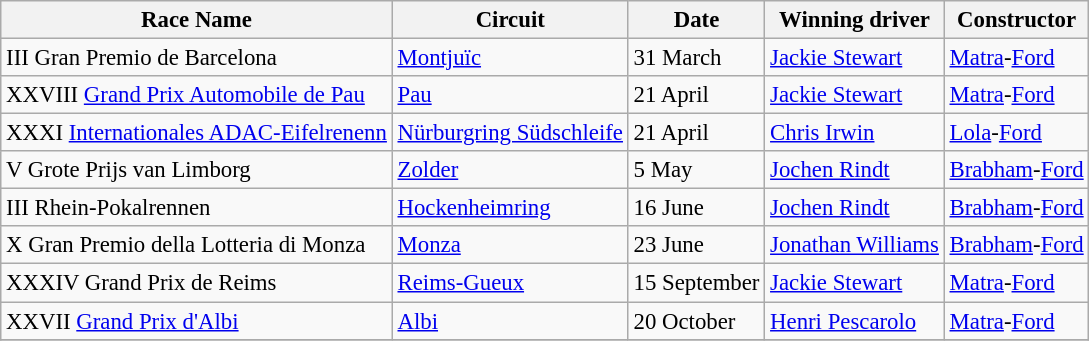<table class="wikitable" style="font-size:95%">
<tr>
<th>Race Name</th>
<th>Circuit</th>
<th>Date</th>
<th>Winning driver</th>
<th>Constructor</th>
</tr>
<tr>
<td> III Gran Premio de Barcelona</td>
<td><a href='#'>Montjuïc</a></td>
<td>31 March</td>
<td> <a href='#'>Jackie Stewart</a></td>
<td> <a href='#'>Matra</a>-<a href='#'>Ford</a></td>
</tr>
<tr>
<td> XXVIII <a href='#'>Grand Prix Automobile de Pau</a></td>
<td><a href='#'>Pau</a></td>
<td>21 April</td>
<td> <a href='#'>Jackie Stewart</a></td>
<td> <a href='#'>Matra</a>-<a href='#'>Ford</a></td>
</tr>
<tr>
<td> XXXI <a href='#'>Internationales ADAC-Eifelrenenn</a></td>
<td><a href='#'>Nürburgring Südschleife</a></td>
<td>21 April</td>
<td> <a href='#'>Chris Irwin</a></td>
<td> <a href='#'>Lola</a>-<a href='#'>Ford</a></td>
</tr>
<tr>
<td> V Grote Prijs van Limborg</td>
<td><a href='#'>Zolder</a></td>
<td>5 May</td>
<td> <a href='#'>Jochen Rindt</a></td>
<td> <a href='#'>Brabham</a>-<a href='#'>Ford</a></td>
</tr>
<tr>
<td> III Rhein-Pokalrennen</td>
<td><a href='#'>Hockenheimring</a></td>
<td>16 June</td>
<td> <a href='#'>Jochen Rindt</a></td>
<td> <a href='#'>Brabham</a>-<a href='#'>Ford</a></td>
</tr>
<tr>
<td> X Gran Premio della Lotteria di Monza</td>
<td><a href='#'>Monza</a></td>
<td>23 June</td>
<td> <a href='#'>Jonathan Williams</a></td>
<td> <a href='#'>Brabham</a>-<a href='#'>Ford</a></td>
</tr>
<tr>
<td> XXXIV Grand Prix de Reims</td>
<td><a href='#'>Reims-Gueux</a></td>
<td>15 September</td>
<td> <a href='#'>Jackie Stewart</a></td>
<td> <a href='#'>Matra</a>-<a href='#'>Ford</a></td>
</tr>
<tr>
<td> XXVII <a href='#'>Grand Prix d'Albi</a></td>
<td><a href='#'>Albi</a></td>
<td>20 October</td>
<td> <a href='#'>Henri Pescarolo</a></td>
<td> <a href='#'>Matra</a>-<a href='#'>Ford</a></td>
</tr>
<tr>
</tr>
</table>
